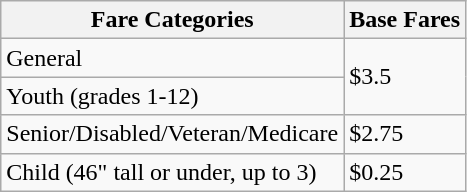<table class="wikitable">
<tr>
<th>Fare Categories</th>
<th>Base Fares</th>
</tr>
<tr>
<td>General</td>
<td rowspan="2">$3.5</td>
</tr>
<tr>
<td>Youth (grades 1-12)</td>
</tr>
<tr>
<td>Senior/Disabled/Veteran/Medicare</td>
<td>$2.75</td>
</tr>
<tr>
<td>Child (46" tall or under, up to 3)</td>
<td>$0.25</td>
</tr>
</table>
